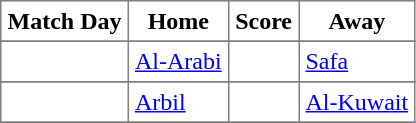<table class="toccolours" border="1" cellpadding="4" cellspacing="0" style="border-collapse: collapse; margin:0;">
<tr>
<th>Match Day</th>
<th>Home</th>
<th>Score</th>
<th>Away</th>
</tr>
<tr>
</tr>
<tr style=>
<td></td>
<td><a href='#'>Al-Arabi</a> </td>
<td></td>
<td> <a href='#'>Safa</a></td>
</tr>
<tr>
</tr>
<tr style=>
<td></td>
<td><a href='#'>Arbil</a> </td>
<td></td>
<td> <a href='#'>Al-Kuwait</a></td>
</tr>
<tr>
</tr>
</table>
